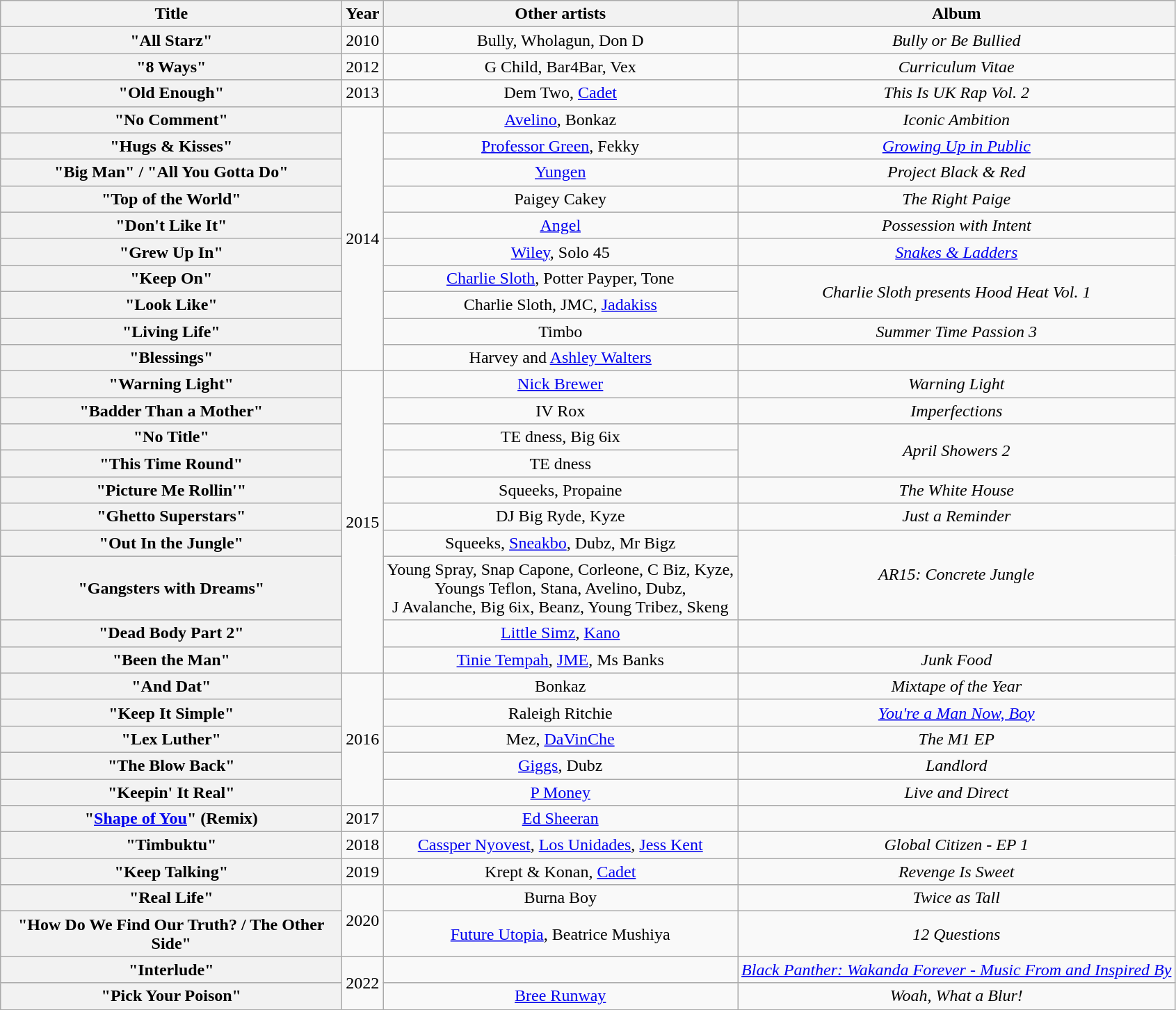<table class="wikitable plainrowheaders" style="text-align:center;">
<tr>
<th scope="col" style="width:20em;">Title</th>
<th scope="col" style="width:1em;">Year</th>
<th scope="col">Other artists</th>
<th scope="col">Album</th>
</tr>
<tr>
<th scope="row">"All Starz"</th>
<td>2010</td>
<td>Bully, Wholagun, Don D</td>
<td><em>Bully or Be Bullied</em></td>
</tr>
<tr>
<th scope="row">"8 Ways"</th>
<td>2012</td>
<td>G Child, Bar4Bar, Vex</td>
<td><em>Curriculum Vitae</em></td>
</tr>
<tr>
<th scope="row">"Old Enough"</th>
<td>2013</td>
<td>Dem Two, <a href='#'>Cadet</a></td>
<td><em>This Is UK Rap Vol. 2</em></td>
</tr>
<tr>
<th scope="row">"No Comment"</th>
<td rowspan="10">2014</td>
<td><a href='#'>Avelino</a>, Bonkaz</td>
<td><em>Iconic Ambition</em></td>
</tr>
<tr>
<th scope="row">"Hugs & Kisses"</th>
<td><a href='#'>Professor Green</a>, Fekky</td>
<td><em><a href='#'>Growing Up in Public</a></em></td>
</tr>
<tr>
<th scope="row">"Big Man" / "All You Gotta Do"</th>
<td><a href='#'>Yungen</a></td>
<td><em>Project Black & Red</em></td>
</tr>
<tr>
<th scope="row">"Top of the World"</th>
<td>Paigey Cakey</td>
<td><em>The Right Paige</em></td>
</tr>
<tr>
<th scope="row">"Don't Like It"</th>
<td><a href='#'>Angel</a></td>
<td><em>Possession with Intent</em></td>
</tr>
<tr>
<th scope="row">"Grew Up In"</th>
<td><a href='#'>Wiley</a>, Solo 45</td>
<td><em><a href='#'>Snakes & Ladders</a></em></td>
</tr>
<tr>
<th scope="row">"Keep On"</th>
<td><a href='#'>Charlie Sloth</a>, Potter Payper, Tone</td>
<td rowspan="2"><em>Charlie Sloth presents Hood Heat Vol. 1</em></td>
</tr>
<tr>
<th scope="row">"Look Like"</th>
<td>Charlie Sloth, JMC, <a href='#'>Jadakiss</a></td>
</tr>
<tr>
<th scope="row">"Living Life"</th>
<td>Timbo</td>
<td><em>Summer Time Passion 3</em></td>
</tr>
<tr>
<th scope="row">"Blessings"</th>
<td>Harvey and <a href='#'>Ashley Walters</a></td>
<td></td>
</tr>
<tr>
<th scope="row">"Warning Light"</th>
<td rowspan="10">2015</td>
<td><a href='#'>Nick Brewer</a></td>
<td><em>Warning Light</em></td>
</tr>
<tr>
<th scope="row">"Badder Than a Mother"</th>
<td>IV Rox</td>
<td><em>Imperfections</em></td>
</tr>
<tr>
<th scope="row">"No Title"</th>
<td>TE dness, Big 6ix</td>
<td rowspan="2"><em>April Showers 2</em></td>
</tr>
<tr>
<th scope="row">"This Time Round"</th>
<td>TE dness</td>
</tr>
<tr>
<th scope="row">"Picture Me Rollin'"</th>
<td>Squeeks, Propaine</td>
<td><em>The White House</em></td>
</tr>
<tr>
<th scope="row">"Ghetto Superstars"</th>
<td>DJ Big Ryde, Kyze</td>
<td><em>Just a Reminder</em></td>
</tr>
<tr>
<th scope="row">"Out In the Jungle"</th>
<td>Squeeks, <a href='#'>Sneakbo</a>, Dubz, Mr Bigz</td>
<td rowspan="2"><em>AR15: Concrete Jungle</em></td>
</tr>
<tr>
<th scope="row">"Gangsters with Dreams"</th>
<td>Young Spray, Snap Capone, Corleone, C Biz, Kyze,<br>Youngs Teflon, Stana, Avelino, Dubz,<br>J Avalanche, Big 6ix, Beanz, Young Tribez, Skeng</td>
</tr>
<tr>
<th scope="row">"Dead Body Part 2"</th>
<td><a href='#'>Little Simz</a>, <a href='#'>Kano</a></td>
<td></td>
</tr>
<tr>
<th scope="row">"Been the Man"</th>
<td><a href='#'>Tinie Tempah</a>, <a href='#'>JME</a>, Ms Banks</td>
<td><em>Junk Food</em></td>
</tr>
<tr>
<th scope="row">"And Dat"</th>
<td rowspan="5">2016</td>
<td>Bonkaz</td>
<td><em>Mixtape of the Year</em></td>
</tr>
<tr>
<th scope="row">"Keep It Simple"</th>
<td>Raleigh Ritchie</td>
<td><em><a href='#'>You're a Man Now, Boy</a></em></td>
</tr>
<tr>
<th scope="row">"Lex Luther"</th>
<td>Mez, <a href='#'>DaVinChe</a></td>
<td><em>The M1 EP</em></td>
</tr>
<tr>
<th scope="row">"The Blow Back"</th>
<td><a href='#'>Giggs</a>, Dubz</td>
<td><em>Landlord</em></td>
</tr>
<tr>
<th scope="row">"Keepin' It Real"</th>
<td><a href='#'>P Money</a></td>
<td><em>Live and Direct</em></td>
</tr>
<tr>
<th scope="row">"<a href='#'>Shape of You</a>" (Remix)</th>
<td>2017</td>
<td><a href='#'>Ed Sheeran</a></td>
<td></td>
</tr>
<tr>
<th scope="row">"Timbuktu"</th>
<td>2018</td>
<td><a href='#'>Cassper Nyovest</a>, <a href='#'>Los Unidades</a>, <a href='#'>Jess Kent</a></td>
<td><em>Global Citizen - EP 1</em></td>
</tr>
<tr>
<th scope="row">"Keep Talking"</th>
<td>2019</td>
<td>Krept & Konan, <a href='#'>Cadet</a></td>
<td><em>Revenge Is Sweet</em></td>
</tr>
<tr>
<th scope="row">"Real Life"</th>
<td rowspan="2">2020</td>
<td>Burna Boy</td>
<td><em>Twice as Tall</em></td>
</tr>
<tr>
<th scope="row">"How Do We Find Our Truth? / The Other Side"</th>
<td><a href='#'>Future Utopia</a>, Beatrice Mushiya</td>
<td><em>12 Questions</em></td>
</tr>
<tr>
<th scope="row">"Interlude"</th>
<td rowspan="2">2022</td>
<td></td>
<td><em><a href='#'>Black Panther: Wakanda Forever - Music From and Inspired By</a></em></td>
</tr>
<tr>
<th scope="row">"Pick Your Poison"</th>
<td><a href='#'>Bree Runway</a></td>
<td><em>Woah, What a Blur!</em></td>
</tr>
</table>
